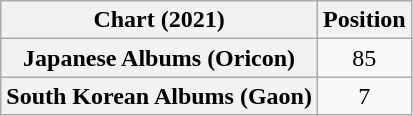<table class="wikitable sortable plainrowheaders" style="text-align:center">
<tr>
<th scope="col">Chart (2021)</th>
<th scope="col">Position</th>
</tr>
<tr>
<th scope="row">Japanese Albums (Oricon)</th>
<td>85</td>
</tr>
<tr>
<th scope="row">South Korean Albums (Gaon)</th>
<td>7</td>
</tr>
</table>
